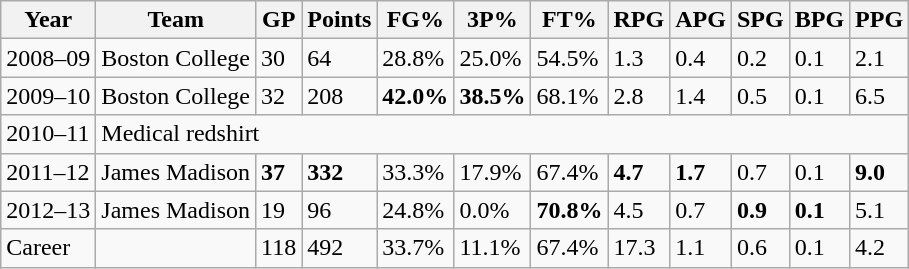<table class="wikitable">
<tr>
<th>Year</th>
<th>Team</th>
<th>GP</th>
<th>Points</th>
<th>FG%</th>
<th>3P%</th>
<th>FT%</th>
<th>RPG</th>
<th>APG</th>
<th>SPG</th>
<th>BPG</th>
<th>PPG</th>
</tr>
<tr>
<td>2008–09</td>
<td>Boston College</td>
<td>30</td>
<td>64</td>
<td>28.8%</td>
<td>25.0%</td>
<td>54.5%</td>
<td>1.3</td>
<td>0.4</td>
<td>0.2</td>
<td>0.1</td>
<td>2.1</td>
</tr>
<tr>
<td>2009–10</td>
<td>Boston College</td>
<td>32</td>
<td>208</td>
<td><strong>42.0%</strong></td>
<td><strong>38.5%</strong></td>
<td>68.1%</td>
<td>2.8</td>
<td>1.4</td>
<td>0.5</td>
<td>0.1</td>
<td>6.5</td>
</tr>
<tr>
<td>2010–11</td>
<td colspan="11">Medical redshirt</td>
</tr>
<tr>
<td>2011–12</td>
<td>James Madison</td>
<td><strong>37</strong></td>
<td><strong>332</strong></td>
<td>33.3%</td>
<td>17.9%</td>
<td>67.4%</td>
<td><strong>4.7</strong></td>
<td><strong>1.7</strong></td>
<td>0.7</td>
<td>0.1</td>
<td><strong>9.0</strong></td>
</tr>
<tr>
<td>2012–13</td>
<td>James Madison</td>
<td>19</td>
<td>96</td>
<td>24.8%</td>
<td>0.0%</td>
<td><strong>70.8%</strong></td>
<td>4.5</td>
<td>0.7</td>
<td><strong>0.9</strong></td>
<td><strong>0.1</strong></td>
<td>5.1</td>
</tr>
<tr>
<td>Career</td>
<td></td>
<td>118</td>
<td>492</td>
<td>33.7%</td>
<td>11.1%</td>
<td>67.4%</td>
<td>17.3</td>
<td>1.1</td>
<td>0.6</td>
<td>0.1</td>
<td>4.2</td>
</tr>
</table>
